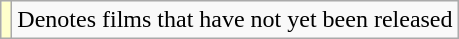<table class="wikitable">
<tr>
<td style="background:#ffc;"></td>
<td>Denotes films that have not yet been released</td>
</tr>
</table>
